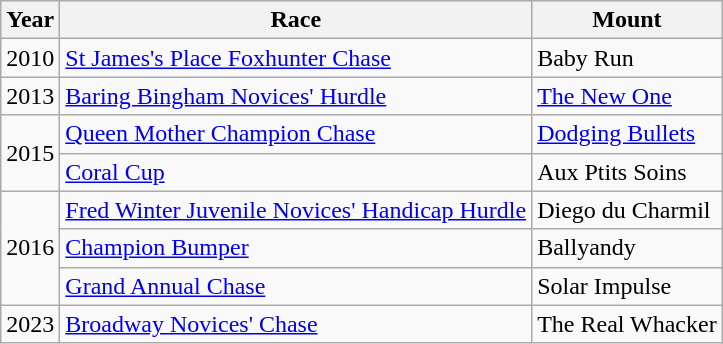<table class="wikitable">
<tr>
<th>Year</th>
<th>Race</th>
<th>Mount</th>
</tr>
<tr>
<td>2010</td>
<td><a href='#'>St James's Place Foxhunter Chase</a></td>
<td>Baby Run</td>
</tr>
<tr>
<td>2013</td>
<td><a href='#'>Baring Bingham Novices' Hurdle</a></td>
<td><a href='#'>The New One</a></td>
</tr>
<tr>
<td rowspan=2>2015</td>
<td><a href='#'>Queen Mother Champion Chase</a></td>
<td><a href='#'>Dodging Bullets</a></td>
</tr>
<tr>
<td><a href='#'>Coral Cup</a></td>
<td>Aux Ptits Soins</td>
</tr>
<tr>
<td rowspan=3>2016</td>
<td><a href='#'>Fred Winter Juvenile Novices' Handicap Hurdle</a></td>
<td>Diego du Charmil</td>
</tr>
<tr>
<td><a href='#'>Champion Bumper</a></td>
<td>Ballyandy</td>
</tr>
<tr>
<td><a href='#'>Grand Annual Chase</a></td>
<td>Solar Impulse</td>
</tr>
<tr>
<td rowspan=1>2023</td>
<td><a href='#'>Broadway Novices' Chase</a></td>
<td>The Real Whacker</td>
</tr>
</table>
